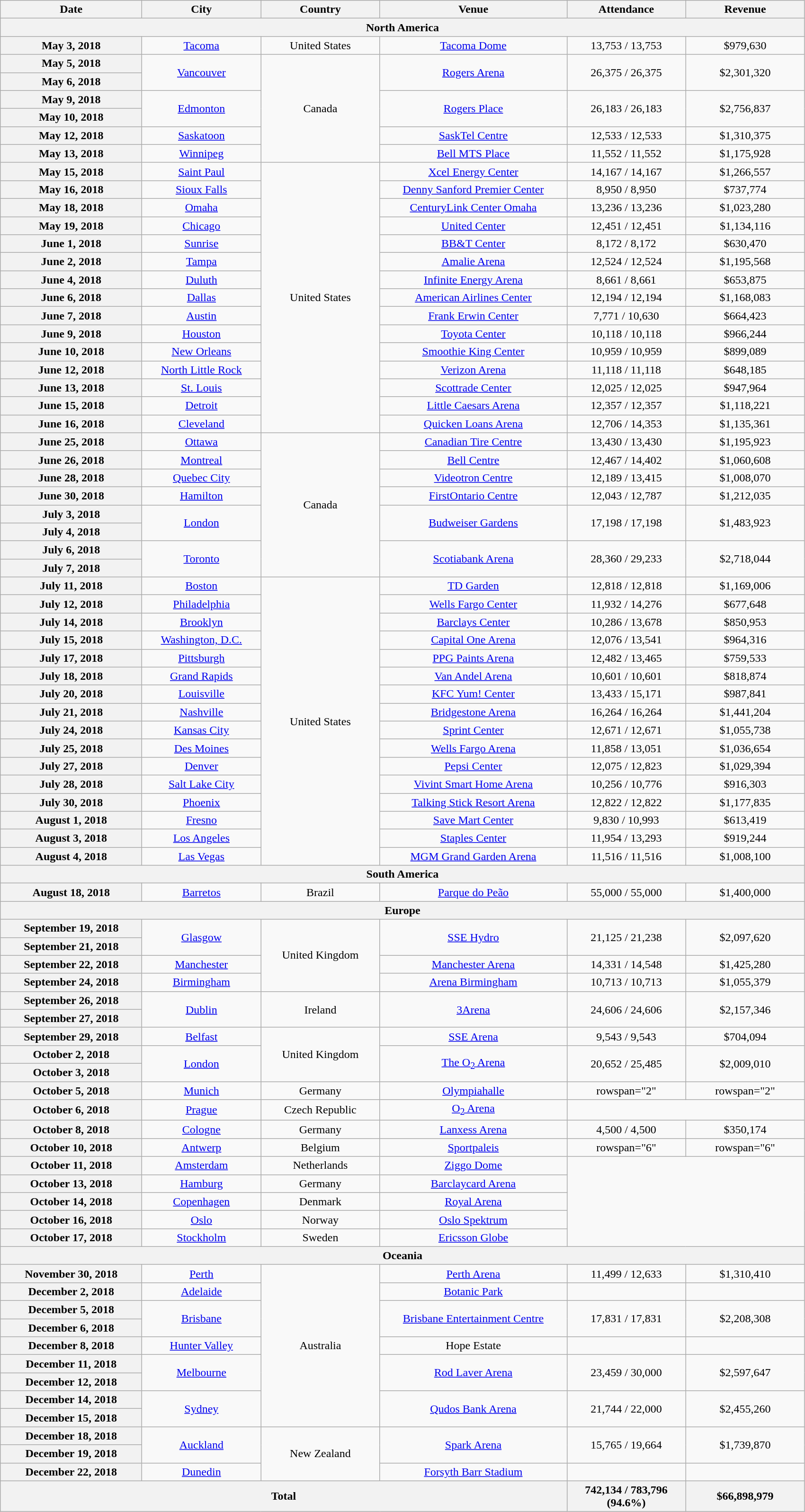<table class="wikitable plainrowheaders" style="text-align: center;">
<tr>
<th scope="col" style="width:12em;">Date</th>
<th scope="col" style="width:10em;">City</th>
<th scope="col" style="width:10em;">Country</th>
<th scope="col" style="width:16em;">Venue</th>
<th scope="col" style="width:10em;">Attendance</th>
<th scope="col" style="width:10em;">Revenue</th>
</tr>
<tr>
<th colspan="6">North America</th>
</tr>
<tr>
<th scope="row" style="text-align:center;">May 3, 2018</th>
<td><a href='#'>Tacoma</a></td>
<td>United States</td>
<td><a href='#'>Tacoma Dome</a></td>
<td>13,753 / 13,753</td>
<td>$979,630</td>
</tr>
<tr>
<th scope="row" style="text-align:center;">May 5, 2018</th>
<td rowspan="2"><a href='#'>Vancouver</a></td>
<td rowspan="6">Canada</td>
<td rowspan="2"><a href='#'>Rogers Arena</a></td>
<td rowspan="2">26,375 / 26,375</td>
<td rowspan="2">$2,301,320</td>
</tr>
<tr>
<th scope="row" style="text-align:center;">May 6, 2018</th>
</tr>
<tr>
<th scope="row" style="text-align:center;">May 9, 2018</th>
<td rowspan="2"><a href='#'>Edmonton</a></td>
<td rowspan="2"><a href='#'>Rogers Place</a></td>
<td rowspan="2">26,183 / 26,183</td>
<td rowspan="2">$2,756,837</td>
</tr>
<tr>
<th scope="row" style="text-align:center;">May 10, 2018</th>
</tr>
<tr>
<th scope="row" style="text-align:center;">May 12, 2018</th>
<td><a href='#'>Saskatoon</a></td>
<td><a href='#'>SaskTel Centre</a></td>
<td>12,533 / 12,533</td>
<td>$1,310,375</td>
</tr>
<tr>
<th scope="row" style="text-align:center;">May 13, 2018</th>
<td><a href='#'>Winnipeg</a></td>
<td><a href='#'>Bell MTS Place</a></td>
<td>11,552 / 11,552</td>
<td>$1,175,928</td>
</tr>
<tr>
<th scope="row" style="text-align:center;">May 15, 2018</th>
<td><a href='#'>Saint Paul</a></td>
<td rowspan="15">United States</td>
<td><a href='#'>Xcel Energy Center</a></td>
<td>14,167 / 14,167</td>
<td>$1,266,557</td>
</tr>
<tr>
<th scope="row" style="text-align:center;">May 16, 2018</th>
<td><a href='#'>Sioux Falls</a></td>
<td><a href='#'>Denny Sanford Premier Center</a></td>
<td>8,950 / 8,950</td>
<td>$737,774</td>
</tr>
<tr>
<th scope="row" style="text-align:center;">May 18, 2018</th>
<td><a href='#'>Omaha</a></td>
<td><a href='#'>CenturyLink Center Omaha</a></td>
<td>13,236 / 13,236</td>
<td>$1,023,280</td>
</tr>
<tr>
<th scope="row" style="text-align:center;">May 19, 2018</th>
<td><a href='#'>Chicago</a></td>
<td><a href='#'>United Center</a></td>
<td>12,451 / 12,451</td>
<td>$1,134,116</td>
</tr>
<tr>
<th scope="row" style="text-align:center;">June 1, 2018</th>
<td><a href='#'>Sunrise</a></td>
<td><a href='#'>BB&T Center</a></td>
<td>8,172 / 8,172</td>
<td>$630,470</td>
</tr>
<tr>
<th scope="row" style="text-align:center;">June 2, 2018</th>
<td><a href='#'>Tampa</a></td>
<td><a href='#'>Amalie Arena</a></td>
<td>12,524 / 12,524</td>
<td>$1,195,568</td>
</tr>
<tr>
<th scope="row" style="text-align:center;">June 4, 2018</th>
<td><a href='#'>Duluth</a></td>
<td><a href='#'>Infinite Energy Arena</a></td>
<td>8,661 / 8,661</td>
<td>$653,875</td>
</tr>
<tr>
<th scope="row" style="text-align:center;">June 6, 2018</th>
<td><a href='#'>Dallas</a></td>
<td><a href='#'>American Airlines Center</a></td>
<td>12,194 / 12,194</td>
<td>$1,168,083</td>
</tr>
<tr>
<th scope="row" style="text-align:center;">June 7, 2018</th>
<td><a href='#'>Austin</a></td>
<td><a href='#'>Frank Erwin Center</a></td>
<td>7,771 / 10,630</td>
<td>$664,423</td>
</tr>
<tr>
<th scope="row" style="text-align:center;">June 9, 2018</th>
<td><a href='#'>Houston</a></td>
<td><a href='#'>Toyota Center</a></td>
<td>10,118 / 10,118</td>
<td>$966,244</td>
</tr>
<tr>
<th scope="row" style="text-align:center;">June 10, 2018</th>
<td><a href='#'>New Orleans</a></td>
<td><a href='#'>Smoothie King Center</a></td>
<td>10,959 / 10,959</td>
<td>$899,089</td>
</tr>
<tr>
<th scope="row" style="text-align:center;">June 12, 2018</th>
<td><a href='#'>North Little Rock</a></td>
<td><a href='#'>Verizon Arena</a></td>
<td>11,118 / 11,118</td>
<td>$648,185</td>
</tr>
<tr>
<th scope="row" style="text-align:center;">June 13, 2018</th>
<td><a href='#'>St. Louis</a></td>
<td><a href='#'>Scottrade Center</a></td>
<td>12,025 / 12,025</td>
<td>$947,964</td>
</tr>
<tr>
<th scope="row" style="text-align:center;">June 15, 2018</th>
<td><a href='#'>Detroit</a></td>
<td><a href='#'>Little Caesars Arena</a></td>
<td>12,357 / 12,357</td>
<td>$1,118,221</td>
</tr>
<tr>
<th scope="row" style="text-align:center;">June 16, 2018</th>
<td><a href='#'>Cleveland</a></td>
<td><a href='#'>Quicken Loans Arena</a></td>
<td>12,706 / 14,353</td>
<td>$1,135,361</td>
</tr>
<tr>
<th scope="row" style="text-align:center;">June 25, 2018</th>
<td><a href='#'>Ottawa</a></td>
<td rowspan="8">Canada</td>
<td><a href='#'>Canadian Tire Centre</a></td>
<td>13,430 / 13,430</td>
<td>$1,195,923</td>
</tr>
<tr>
<th scope="row" style="text-align:center;">June 26, 2018</th>
<td><a href='#'>Montreal</a></td>
<td><a href='#'>Bell Centre</a></td>
<td>12,467 / 14,402</td>
<td>$1,060,608</td>
</tr>
<tr>
<th scope="row" style="text-align:center;">June 28, 2018</th>
<td><a href='#'>Quebec City</a></td>
<td><a href='#'>Videotron Centre</a></td>
<td>12,189 / 13,415</td>
<td>$1,008,070</td>
</tr>
<tr>
<th scope="row" style="text-align:center;">June 30, 2018</th>
<td><a href='#'>Hamilton</a></td>
<td><a href='#'>FirstOntario Centre</a></td>
<td>12,043 / 12,787</td>
<td>$1,212,035</td>
</tr>
<tr>
<th scope="row" style="text-align:center;">July 3, 2018</th>
<td rowspan="2"><a href='#'>London</a></td>
<td rowspan="2"><a href='#'>Budweiser Gardens</a></td>
<td rowspan="2">17,198 / 17,198</td>
<td rowspan="2">$1,483,923</td>
</tr>
<tr>
<th scope="row" style="text-align:center;">July 4, 2018</th>
</tr>
<tr>
<th scope="row" style="text-align:center;">July 6, 2018</th>
<td rowspan="2"><a href='#'>Toronto</a></td>
<td rowspan="2"><a href='#'>Scotiabank Arena</a></td>
<td rowspan="2">28,360 / 29,233</td>
<td rowspan="2">$2,718,044</td>
</tr>
<tr>
<th scope="row" style="text-align:center;">July 7, 2018</th>
</tr>
<tr>
<th scope="row" style="text-align:center;">July 11, 2018</th>
<td><a href='#'>Boston</a></td>
<td rowspan="16">United States</td>
<td><a href='#'>TD Garden</a></td>
<td>12,818 / 12,818</td>
<td>$1,169,006</td>
</tr>
<tr>
<th scope="row" style="text-align:center;">July 12, 2018</th>
<td><a href='#'>Philadelphia</a></td>
<td><a href='#'>Wells Fargo Center</a></td>
<td>11,932 / 14,276</td>
<td>$677,648</td>
</tr>
<tr>
<th scope="row" style="text-align:center;">July 14, 2018</th>
<td><a href='#'>Brooklyn</a></td>
<td><a href='#'>Barclays Center</a></td>
<td>10,286 / 13,678</td>
<td>$850,953</td>
</tr>
<tr>
<th scope="row" style="text-align:center;">July 15, 2018</th>
<td><a href='#'>Washington, D.C.</a></td>
<td><a href='#'>Capital One Arena</a></td>
<td>12,076 / 13,541</td>
<td>$964,316</td>
</tr>
<tr>
<th scope="row" style="text-align:center;">July 17, 2018</th>
<td><a href='#'>Pittsburgh</a></td>
<td><a href='#'>PPG Paints Arena</a></td>
<td>12,482 / 13,465</td>
<td>$759,533</td>
</tr>
<tr>
<th scope="row" style="text-align:center;">July 18, 2018</th>
<td><a href='#'>Grand Rapids</a></td>
<td><a href='#'>Van Andel Arena</a></td>
<td>10,601 / 10,601</td>
<td>$818,874</td>
</tr>
<tr>
<th scope="row" style="text-align:center;">July 20, 2018</th>
<td><a href='#'>Louisville</a></td>
<td><a href='#'>KFC Yum! Center</a></td>
<td>13,433 / 15,171</td>
<td>$987,841</td>
</tr>
<tr>
<th scope="row" style="text-align:center;">July 21, 2018</th>
<td><a href='#'>Nashville</a></td>
<td><a href='#'>Bridgestone Arena</a></td>
<td>16,264 / 16,264</td>
<td>$1,441,204</td>
</tr>
<tr>
<th scope="row" style="text-align:center;">July 24, 2018</th>
<td><a href='#'>Kansas City</a></td>
<td><a href='#'>Sprint Center</a></td>
<td>12,671 / 12,671</td>
<td>$1,055,738</td>
</tr>
<tr>
<th scope="row" style="text-align:center;">July 25, 2018</th>
<td><a href='#'>Des Moines</a></td>
<td><a href='#'>Wells Fargo Arena</a></td>
<td>11,858 / 13,051</td>
<td>$1,036,654</td>
</tr>
<tr>
<th scope="row" style="text-align:center;">July 27, 2018</th>
<td><a href='#'>Denver</a></td>
<td><a href='#'>Pepsi Center</a></td>
<td>12,075 / 12,823</td>
<td>$1,029,394</td>
</tr>
<tr>
<th scope="row" style="text-align:center;">July 28, 2018</th>
<td><a href='#'>Salt Lake City</a></td>
<td><a href='#'>Vivint Smart Home Arena</a></td>
<td>10,256 / 10,776</td>
<td>$916,303</td>
</tr>
<tr>
<th scope="row" style="text-align:center;">July 30, 2018</th>
<td><a href='#'>Phoenix</a></td>
<td><a href='#'>Talking Stick Resort Arena</a></td>
<td>12,822 / 12,822</td>
<td>$1,177,835</td>
</tr>
<tr>
<th scope="row" style="text-align:center;">August 1, 2018</th>
<td><a href='#'>Fresno</a></td>
<td><a href='#'>Save Mart Center</a></td>
<td>9,830 / 10,993</td>
<td>$613,419</td>
</tr>
<tr>
<th scope="row" style="text-align:center;">August 3, 2018</th>
<td><a href='#'>Los Angeles</a></td>
<td><a href='#'>Staples Center</a></td>
<td>11,954 / 13,293</td>
<td>$919,244</td>
</tr>
<tr>
<th scope="row" style="text-align:center;">August 4, 2018</th>
<td><a href='#'>Las Vegas</a></td>
<td><a href='#'>MGM Grand Garden Arena</a></td>
<td>11,516 / 11,516</td>
<td>$1,008,100</td>
</tr>
<tr>
<th colspan="6">South America</th>
</tr>
<tr>
<th scope="row" style="text-align:center;">August 18, 2018</th>
<td><a href='#'>Barretos</a></td>
<td>Brazil</td>
<td><a href='#'>Parque do Peão</a></td>
<td>55,000 / 55,000</td>
<td>$1,400,000</td>
</tr>
<tr>
<th colspan="6">Europe</th>
</tr>
<tr>
<th scope="row" style="text-align:center;">September 19, 2018</th>
<td rowspan="2"><a href='#'>Glasgow</a></td>
<td rowspan="4">United Kingdom</td>
<td rowspan="2"><a href='#'>SSE Hydro</a></td>
<td rowspan="2">21,125 / 21,238</td>
<td rowspan="2">$2,097,620</td>
</tr>
<tr>
<th scope="row" style="text-align:center;">September 21, 2018</th>
</tr>
<tr>
<th scope="row" style="text-align:center;">September 22, 2018</th>
<td><a href='#'>Manchester</a></td>
<td><a href='#'>Manchester Arena</a></td>
<td>14,331 / 14,548</td>
<td>$1,425,280</td>
</tr>
<tr>
<th scope="row" style="text-align:center;">September 24, 2018</th>
<td><a href='#'>Birmingham</a></td>
<td><a href='#'>Arena Birmingham</a></td>
<td>10,713 / 10,713</td>
<td>$1,055,379</td>
</tr>
<tr>
<th scope="row" style="text-align:center;">September 26, 2018</th>
<td rowspan="2"><a href='#'>Dublin</a></td>
<td rowspan="2">Ireland</td>
<td rowspan="2"><a href='#'>3Arena</a></td>
<td rowspan="2">24,606 / 24,606</td>
<td rowspan="2">$2,157,346</td>
</tr>
<tr>
<th scope="row" style="text-align:center;">September 27, 2018</th>
</tr>
<tr>
<th scope="row" style="text-align:center;">September 29, 2018</th>
<td><a href='#'>Belfast</a></td>
<td rowspan="3">United Kingdom</td>
<td><a href='#'>SSE Arena</a></td>
<td>9,543 / 9,543</td>
<td>$704,094</td>
</tr>
<tr>
<th scope="row" style="text-align:center;">October 2, 2018</th>
<td rowspan="2"><a href='#'>London</a></td>
<td rowspan="2"><a href='#'>The O<sub>2</sub> Arena</a></td>
<td rowspan="2">20,652 / 25,485</td>
<td rowspan="2">$2,009,010</td>
</tr>
<tr>
<th scope="row" style="text-align:center;">October 3, 2018</th>
</tr>
<tr>
<th scope="row" style="text-align:center;">October 5, 2018</th>
<td><a href='#'>Munich</a></td>
<td>Germany</td>
<td><a href='#'>Olympiahalle</a></td>
<td>rowspan="2" </td>
<td>rowspan="2" </td>
</tr>
<tr>
<th scope="row" style="text-align:center;">October 6, 2018</th>
<td><a href='#'>Prague</a></td>
<td>Czech Republic</td>
<td><a href='#'>O<sub>2</sub> Arena</a></td>
</tr>
<tr>
<th scope="row" style="text-align:center;">October 8, 2018</th>
<td><a href='#'>Cologne</a></td>
<td>Germany</td>
<td><a href='#'>Lanxess Arena</a></td>
<td>4,500 / 4,500</td>
<td>$350,174</td>
</tr>
<tr>
<th scope="row" style="text-align:center;">October 10, 2018</th>
<td><a href='#'>Antwerp</a></td>
<td>Belgium</td>
<td><a href='#'>Sportpaleis</a></td>
<td>rowspan="6" </td>
<td>rowspan="6" </td>
</tr>
<tr>
<th scope="row" style="text-align:center;">October 11, 2018</th>
<td><a href='#'>Amsterdam</a></td>
<td>Netherlands</td>
<td><a href='#'>Ziggo Dome</a></td>
</tr>
<tr>
<th scope="row" style="text-align:center;">October 13, 2018</th>
<td><a href='#'>Hamburg</a></td>
<td>Germany</td>
<td><a href='#'>Barclaycard Arena</a></td>
</tr>
<tr>
<th scope="row" style="text-align:center;">October 14, 2018</th>
<td><a href='#'>Copenhagen</a></td>
<td>Denmark</td>
<td><a href='#'>Royal Arena</a></td>
</tr>
<tr>
<th scope="row" style="text-align:center;">October 16, 2018</th>
<td><a href='#'>Oslo</a></td>
<td>Norway</td>
<td><a href='#'>Oslo Spektrum</a></td>
</tr>
<tr>
<th scope="row" style="text-align:center;">October 17, 2018</th>
<td><a href='#'>Stockholm</a></td>
<td>Sweden</td>
<td><a href='#'>Ericsson Globe</a></td>
</tr>
<tr>
<th colspan="6">Oceania</th>
</tr>
<tr>
<th scope="row" style="text-align:center;">November 30, 2018</th>
<td><a href='#'>Perth</a></td>
<td rowspan="9">Australia</td>
<td><a href='#'>Perth Arena</a></td>
<td>11,499 / 12,633</td>
<td>$1,310,410</td>
</tr>
<tr>
<th scope="row" style="text-align:center;">December 2, 2018</th>
<td><a href='#'>Adelaide</a></td>
<td><a href='#'>Botanic Park</a></td>
<td></td>
<td></td>
</tr>
<tr>
<th scope="row" style="text-align:center;">December 5, 2018</th>
<td rowspan="2"><a href='#'>Brisbane</a></td>
<td rowspan="2"><a href='#'>Brisbane Entertainment Centre</a></td>
<td rowspan="2">17,831 / 17,831</td>
<td rowspan="2">$2,208,308</td>
</tr>
<tr>
<th scope="row" style="text-align:center;">December 6, 2018</th>
</tr>
<tr>
<th scope="row" style="text-align:center;">December 8, 2018</th>
<td><a href='#'>Hunter Valley</a></td>
<td>Hope Estate</td>
<td></td>
<td></td>
</tr>
<tr>
<th scope="row" style="text-align:center;">December 11, 2018</th>
<td rowspan="2"><a href='#'>Melbourne</a></td>
<td rowspan="2"><a href='#'>Rod Laver Arena</a></td>
<td rowspan="2">23,459 / 30,000</td>
<td rowspan="2">$2,597,647</td>
</tr>
<tr>
<th scope="row" style="text-align:center;">December 12, 2018</th>
</tr>
<tr>
<th scope="row" style="text-align:center;">December 14, 2018</th>
<td rowspan="2"><a href='#'>Sydney</a></td>
<td rowspan="2"><a href='#'>Qudos Bank Arena</a></td>
<td rowspan="2">21,744 / 22,000</td>
<td rowspan="2">$2,455,260</td>
</tr>
<tr>
<th scope="row" style="text-align:center;">December 15, 2018</th>
</tr>
<tr>
<th scope="row" style="text-align:center;">December 18, 2018</th>
<td rowspan="2"><a href='#'>Auckland</a></td>
<td rowspan="3">New Zealand</td>
<td rowspan="2"><a href='#'>Spark Arena</a></td>
<td rowspan="2">15,765 / 19,664</td>
<td rowspan="2">$1,739,870</td>
</tr>
<tr>
<th scope="row" style="text-align:center;">December 19, 2018</th>
</tr>
<tr>
<th scope="row" style="text-align:center;">December 22, 2018</th>
<td><a href='#'>Dunedin</a></td>
<td><a href='#'>Forsyth Barr Stadium</a></td>
<td></td>
<td></td>
</tr>
<tr>
<th colspan="4">Total</th>
<th>742,134 / 783,796 (94.6%)</th>
<th>$66,898,979</th>
</tr>
</table>
